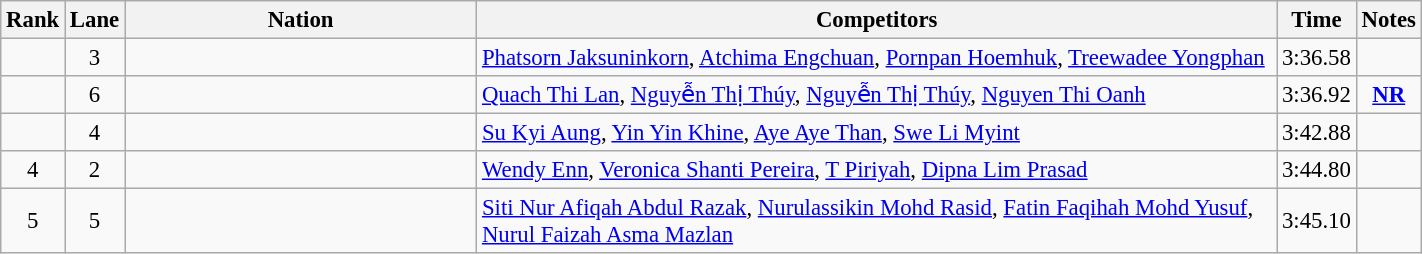<table class="wikitable sortable"  style="width:75%; text-align:center; font-size:95%;">
<tr>
<th width=15>Rank</th>
<th width=15>Lane</th>
<th width=300>Nation</th>
<th width=700>Competitors</th>
<th width=15>Time</th>
<th width=15>Notes</th>
</tr>
<tr>
<td></td>
<td>3</td>
<td align=left></td>
<td align=left><a href='#'>Phatsorn Jaksuninkorn</a>, <a href='#'>Atchima Engchuan</a>, <a href='#'>Pornpan Hoemhuk</a>, <a href='#'>Treewadee Yongphan</a></td>
<td>3:36.58</td>
<td></td>
</tr>
<tr>
<td></td>
<td>6</td>
<td align=left></td>
<td align=left><a href='#'>Quach Thi Lan</a>, <a href='#'>Nguyễn Thị Thúy</a>, <a href='#'>Nguyễn Thị Thúy</a>, <a href='#'>Nguyen Thi Oanh</a></td>
<td>3:36.92</td>
<td><strong><a href='#'>NR</a></strong></td>
</tr>
<tr>
<td></td>
<td>4</td>
<td align=left></td>
<td align=left><a href='#'>Su Kyi Aung</a>, <a href='#'>Yin Yin Khine</a>, <a href='#'>Aye Aye Than</a>, <a href='#'>Swe Li Myint</a></td>
<td>3:42.88</td>
<td></td>
</tr>
<tr>
<td>4</td>
<td>2</td>
<td align=left></td>
<td align=left><a href='#'>Wendy Enn</a>, <a href='#'>Veronica Shanti Pereira</a>, <a href='#'>T Piriyah</a>, <a href='#'>Dipna Lim Prasad</a></td>
<td>3:44.80</td>
<td></td>
</tr>
<tr>
<td>5</td>
<td>5</td>
<td align=left></td>
<td align=left><a href='#'>Siti Nur Afiqah Abdul Razak</a>, <a href='#'>Nurulassikin Mohd Rasid</a>, <a href='#'>Fatin Faqihah Mohd Yusuf</a>, <a href='#'>Nurul Faizah Asma Mazlan</a></td>
<td>3:45.10</td>
<td></td>
</tr>
</table>
